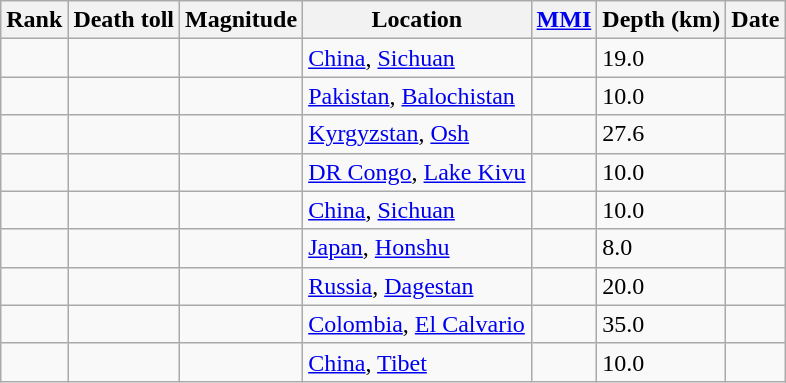<table class="sortable wikitable" style="font-size:100%;">
<tr>
<th>Rank</th>
<th>Death toll</th>
<th>Magnitude</th>
<th>Location</th>
<th><a href='#'>MMI</a></th>
<th>Depth (km)</th>
<th>Date</th>
</tr>
<tr>
<td></td>
<td></td>
<td></td>
<td> <a href='#'>China</a>, <a href='#'>Sichuan</a></td>
<td></td>
<td>19.0</td>
<td></td>
</tr>
<tr>
<td></td>
<td></td>
<td></td>
<td> <a href='#'>Pakistan</a>, <a href='#'>Balochistan</a></td>
<td></td>
<td>10.0</td>
<td></td>
</tr>
<tr>
<td></td>
<td></td>
<td></td>
<td> <a href='#'>Kyrgyzstan</a>, <a href='#'>Osh</a></td>
<td></td>
<td>27.6</td>
<td></td>
</tr>
<tr>
<td></td>
<td></td>
<td></td>
<td> <a href='#'>DR Congo</a>, <a href='#'>Lake Kivu</a></td>
<td></td>
<td>10.0</td>
<td></td>
</tr>
<tr>
<td></td>
<td></td>
<td></td>
<td> <a href='#'>China</a>, <a href='#'>Sichuan</a></td>
<td></td>
<td>10.0</td>
<td></td>
</tr>
<tr>
<td></td>
<td></td>
<td></td>
<td> <a href='#'>Japan</a>, <a href='#'>Honshu</a></td>
<td></td>
<td>8.0</td>
<td></td>
</tr>
<tr>
<td></td>
<td></td>
<td></td>
<td> <a href='#'>Russia</a>, <a href='#'>Dagestan</a></td>
<td></td>
<td>20.0</td>
<td></td>
</tr>
<tr>
<td></td>
<td></td>
<td></td>
<td> <a href='#'>Colombia</a>, <a href='#'>El Calvario</a></td>
<td></td>
<td>35.0</td>
<td></td>
</tr>
<tr>
<td></td>
<td></td>
<td></td>
<td> <a href='#'>China</a>, <a href='#'>Tibet</a></td>
<td></td>
<td>10.0</td>
<td></td>
</tr>
</table>
